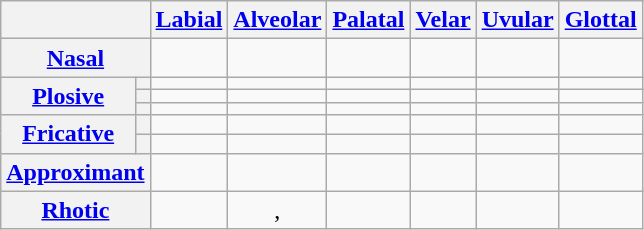<table class="wikitable" style="text-align:center;">
<tr>
<th colspan="2"></th>
<th><a href='#'>Labial</a></th>
<th><a href='#'>Alveolar</a></th>
<th><a href='#'>Palatal</a></th>
<th><a href='#'>Velar</a></th>
<th><a href='#'>Uvular</a></th>
<th><a href='#'>Glottal</a></th>
</tr>
<tr>
<th colspan="2"><a href='#'>Nasal</a></th>
<td></td>
<td></td>
<td></td>
<td></td>
<td></td>
<td></td>
</tr>
<tr>
<th rowspan="3"><a href='#'>Plosive</a></th>
<th></th>
<td></td>
<td></td>
<td></td>
<td></td>
<td></td>
<td></td>
</tr>
<tr>
<th></th>
<td></td>
<td></td>
<td></td>
<td></td>
<td></td>
<td></td>
</tr>
<tr>
<th></th>
<td></td>
<td></td>
<td></td>
<td></td>
<td></td>
<td></td>
</tr>
<tr>
<th rowspan="2"><a href='#'>Fricative</a></th>
<th></th>
<td></td>
<td></td>
<td></td>
<td></td>
<td></td>
<td></td>
</tr>
<tr>
<th></th>
<td></td>
<td></td>
<td></td>
<td></td>
<td></td>
<td></td>
</tr>
<tr>
<th colspan="2"><a href='#'>Approximant</a></th>
<td></td>
<td></td>
<td></td>
<td></td>
<td></td>
<td></td>
</tr>
<tr>
<th colspan="2"><a href='#'>Rhotic</a></th>
<td></td>
<td>, </td>
<td></td>
<td></td>
<td></td>
<td></td>
</tr>
</table>
